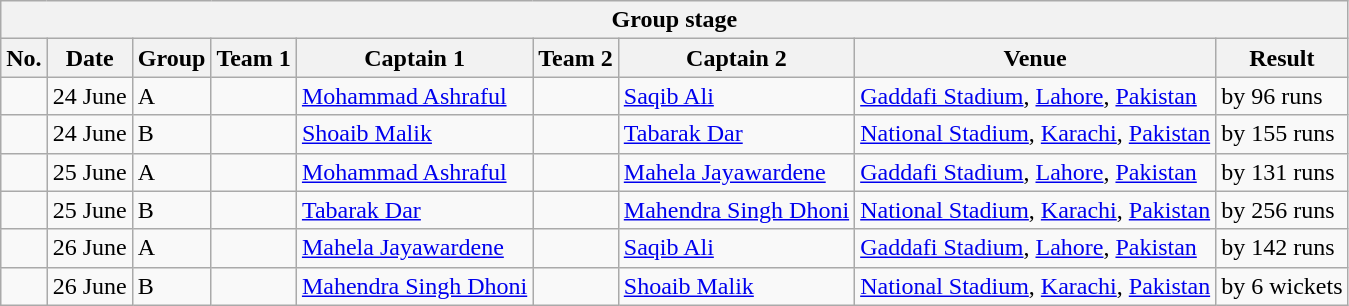<table class="wikitable">
<tr>
<th colspan="9">Group stage</th>
</tr>
<tr>
<th>No.</th>
<th>Date</th>
<th>Group</th>
<th>Team 1</th>
<th>Captain 1</th>
<th>Team 2</th>
<th>Captain 2</th>
<th>Venue</th>
<th>Result</th>
</tr>
<tr>
<td></td>
<td>24 June</td>
<td>A</td>
<td></td>
<td><a href='#'>Mohammad Ashraful</a></td>
<td></td>
<td><a href='#'>Saqib Ali</a></td>
<td><a href='#'>Gaddafi Stadium</a>, <a href='#'>Lahore</a>, <a href='#'>Pakistan</a></td>
<td> by 96 runs</td>
</tr>
<tr>
<td></td>
<td>24 June</td>
<td>B</td>
<td></td>
<td><a href='#'>Shoaib Malik</a></td>
<td></td>
<td><a href='#'>Tabarak Dar</a></td>
<td><a href='#'>National Stadium</a>, <a href='#'>Karachi</a>, <a href='#'>Pakistan</a></td>
<td> by 155 runs</td>
</tr>
<tr>
<td></td>
<td>25 June</td>
<td>A</td>
<td></td>
<td><a href='#'>Mohammad Ashraful</a></td>
<td></td>
<td><a href='#'>Mahela Jayawardene</a></td>
<td><a href='#'>Gaddafi Stadium</a>, <a href='#'>Lahore</a>, <a href='#'>Pakistan</a></td>
<td> by 131 runs</td>
</tr>
<tr>
<td></td>
<td>25 June</td>
<td>B</td>
<td></td>
<td><a href='#'>Tabarak Dar</a></td>
<td></td>
<td><a href='#'>Mahendra Singh Dhoni</a></td>
<td><a href='#'>National Stadium</a>, <a href='#'>Karachi</a>, <a href='#'>Pakistan</a></td>
<td> by 256 runs</td>
</tr>
<tr>
<td></td>
<td>26 June</td>
<td>A</td>
<td></td>
<td><a href='#'>Mahela Jayawardene</a></td>
<td></td>
<td><a href='#'>Saqib Ali</a></td>
<td><a href='#'>Gaddafi Stadium</a>, <a href='#'>Lahore</a>, <a href='#'>Pakistan</a></td>
<td> by 142 runs</td>
</tr>
<tr>
<td></td>
<td>26 June</td>
<td>B</td>
<td></td>
<td><a href='#'>Mahendra Singh Dhoni</a></td>
<td></td>
<td><a href='#'>Shoaib Malik</a></td>
<td><a href='#'>National Stadium</a>, <a href='#'>Karachi</a>, <a href='#'>Pakistan</a></td>
<td> by 6 wickets</td>
</tr>
</table>
